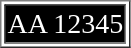<table border="1">
<tr ---- size="40">
<td style="background:black; font-size: 14pt; color: white">AA 12345</td>
</tr>
</table>
